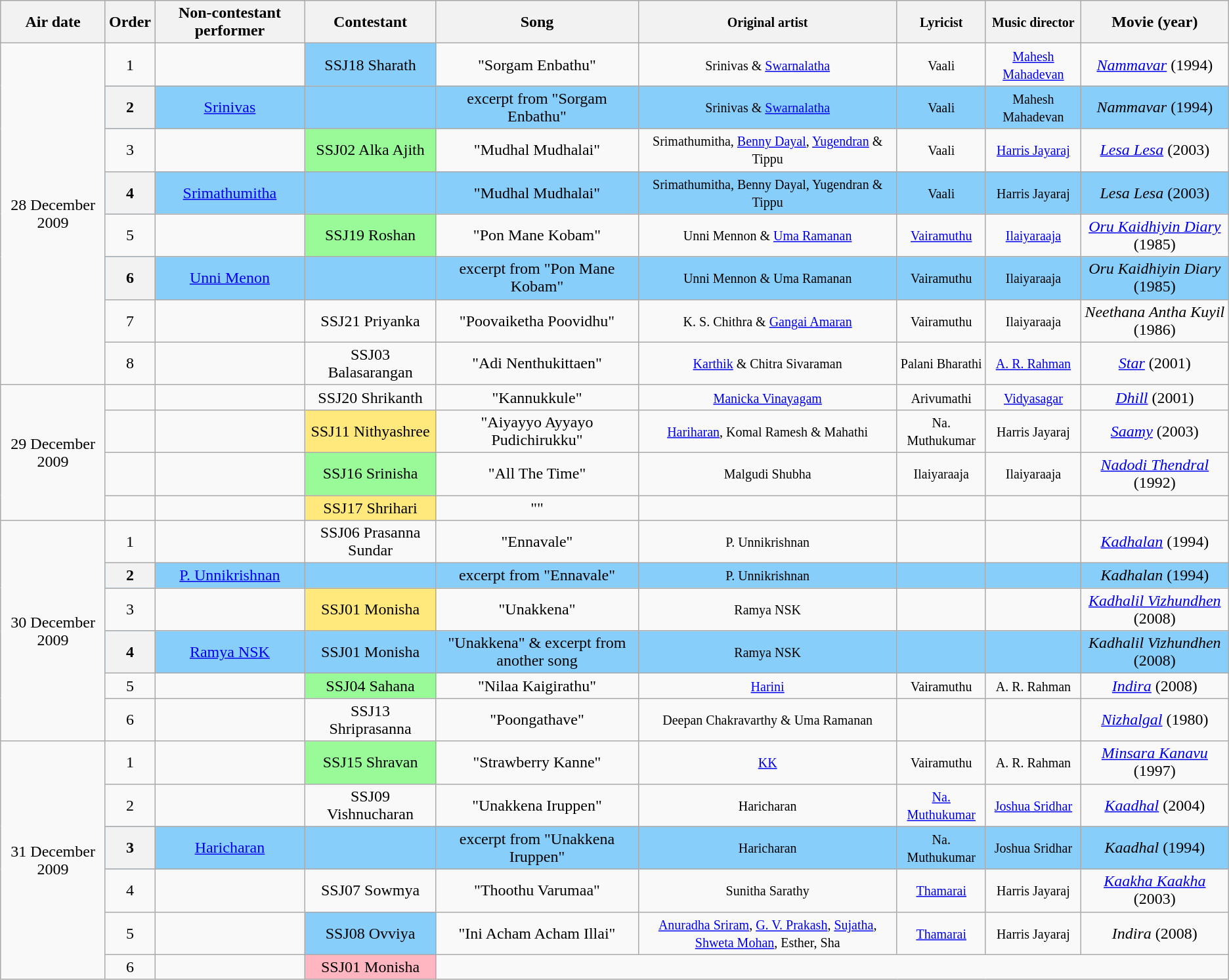<table class="wikitable sortable sticky-header" style="text-align: center; width: auto;">
<tr style="background:lightgrey; text-align:center;">
<th>Air date</th>
<th>Order</th>
<th>Non-contestant performer</th>
<th>Contestant</th>
<th>Song</th>
<th><small>Original artist</small></th>
<th><small>Lyricist</small></th>
<th><small>Music director</small></th>
<th>Movie (year)</th>
</tr>
<tr>
<td rowspan=8>28 December 2009</td>
<td>1</td>
<td></td>
<td style="background:lightskyblue">SSJ18 Sharath</td>
<td>"Sorgam Enbathu"</td>
<td><small>Srinivas & <a href='#'>Swarnalatha</a></small></td>
<td><small>Vaali</small></td>
<td><small><a href='#'>Mahesh Mahadevan</a></small></td>
<td><em><a href='#'>Nammavar</a></em> (1994)</td>
</tr>
<tr style="background:lightskyblue">
<th scope="row">2</th>
<td><a href='#'>Srinivas</a></td>
<td></td>
<td>excerpt from "Sorgam Enbathu"</td>
<td><small>Srinivas & <a href='#'>Swarnalatha</a></small></td>
<td><small>Vaali</small></td>
<td><small>Mahesh Mahadevan</small></td>
<td><em>Nammavar</em> (1994)</td>
</tr>
<tr>
<td>3</td>
<td></td>
<td style="background:palegreen">SSJ02 Alka Ajith</td>
<td>"Mudhal Mudhalai"</td>
<td><small>Srimathumitha, <a href='#'>Benny Dayal</a>, <a href='#'>Yugendran</a> & Tippu</small></td>
<td><small>Vaali</small></td>
<td><small><a href='#'>Harris Jayaraj</a></small></td>
<td><em><a href='#'>Lesa Lesa</a></em> (2003)</td>
</tr>
<tr style="background:lightskyblue">
<th scope="row">4</th>
<td><a href='#'>Srimathumitha</a></td>
<td></td>
<td>"Mudhal Mudhalai"</td>
<td><small>Srimathumitha, Benny Dayal, Yugendran & Tippu</small></td>
<td><small>Vaali</small></td>
<td><small>Harris Jayaraj</small></td>
<td><em>Lesa Lesa</em> (2003)</td>
</tr>
<tr>
<td>5</td>
<td></td>
<td style="background:palegreen">SSJ19 Roshan</td>
<td>"Pon Mane Kobam"</td>
<td><small>Unni Mennon & <a href='#'>Uma Ramanan</a></small></td>
<td><small><a href='#'>Vairamuthu</a></small></td>
<td><small><a href='#'>Ilaiyaraaja</a></small></td>
<td><em><a href='#'>Oru Kaidhiyin Diary</a></em> (1985)</td>
</tr>
<tr style="background:lightskyblue">
<th scope="row">6</th>
<td><a href='#'>Unni Menon</a></td>
<td></td>
<td>excerpt from "Pon Mane Kobam"</td>
<td><small>Unni Mennon & Uma Ramanan</small></td>
<td><small>Vairamuthu</small></td>
<td><small>Ilaiyaraaja</small></td>
<td><em>Oru Kaidhiyin Diary</em> (1985)</td>
</tr>
<tr>
<td>7</td>
<td></td>
<td>SSJ21 Priyanka</td>
<td>"Poovaiketha Poovidhu"</td>
<td><small>K. S. Chithra & <a href='#'>Gangai Amaran</a></small></td>
<td><small>Vairamuthu</small></td>
<td><small>Ilaiyaraaja</small></td>
<td><em>Neethana Antha Kuyil</em> (1986)</td>
</tr>
<tr>
<td>8</td>
<td></td>
<td>SSJ03 Balasarangan</td>
<td>"Adi Nenthukittaen"</td>
<td><small><a href='#'>Karthik</a> & Chitra Sivaraman</small></td>
<td><small>Palani Bharathi</small></td>
<td><small><a href='#'>A. R. Rahman</a></small></td>
<td><em><a href='#'>Star</a></em> (2001)</td>
</tr>
<tr>
<td rowspan=4>29 December 2009</td>
<td></td>
<td></td>
<td>SSJ20 Shrikanth</td>
<td>"Kannukkule"</td>
<td><small><a href='#'>Manicka Vinayagam</a></small></td>
<td><small>Arivumathi</small></td>
<td><small><a href='#'>Vidyasagar</a></small></td>
<td><em><a href='#'>Dhill</a></em> (2001)</td>
</tr>
<tr>
<td></td>
<td></td>
<td style="background:#ffe87c">SSJ11 Nithyashree</td>
<td>"Aiyayyo Ayyayo Pudichirukku"</td>
<td><small><a href='#'>Hariharan</a>, Komal Ramesh & Mahathi</small></td>
<td><small>Na. Muthukumar</small></td>
<td><small>Harris Jayaraj</small></td>
<td><em><a href='#'>Saamy</a></em> (2003)</td>
</tr>
<tr>
<td></td>
<td></td>
<td style="background:palegreen">SSJ16 Srinisha</td>
<td>"All The Time"</td>
<td><small>Malgudi Shubha</small></td>
<td><small>Ilaiyaraaja</small></td>
<td><small>Ilaiyaraaja</small></td>
<td><em><a href='#'>Nadodi Thendral</a></em> (1992)</td>
</tr>
<tr>
<td></td>
<td></td>
<td style="background:#ffe87c">SSJ17 Shrihari</td>
<td>""</td>
<td></td>
<td></td>
<td></td>
<td></td>
</tr>
<tr>
<td rowspan=6>30 December 2009</td>
<td>1</td>
<td></td>
<td>SSJ06 Prasanna Sundar</td>
<td>"Ennavale"</td>
<td><small>P. Unnikrishnan</small></td>
<td></td>
<td></td>
<td><em><a href='#'>Kadhalan</a></em> (1994)</td>
</tr>
<tr style="background:lightskyblue">
<th scope="row">2</th>
<td><a href='#'>P. Unnikrishnan</a></td>
<td></td>
<td>excerpt from "Ennavale"</td>
<td><small>P. Unnikrishnan</small></td>
<td></td>
<td></td>
<td><em>Kadhalan</em> (1994)</td>
</tr>
<tr>
<td>3</td>
<td></td>
<td style="background:#ffe87c">SSJ01 Monisha</td>
<td>"Unakkena"</td>
<td><small>Ramya NSK</small></td>
<td></td>
<td></td>
<td><em><a href='#'>Kadhalil Vizhundhen</a></em> (2008)</td>
</tr>
<tr style="background:lightskyblue">
<th scope="row">4</th>
<td><a href='#'>Ramya NSK</a></td>
<td>SSJ01 Monisha</td>
<td>"Unakkena" & excerpt from another song</td>
<td><small>Ramya NSK</small></td>
<td></td>
<td></td>
<td><em>Kadhalil Vizhundhen</em> (2008)</td>
</tr>
<tr>
<td>5</td>
<td></td>
<td style="background:palegreen">SSJ04 Sahana</td>
<td>"Nilaa Kaigirathu"</td>
<td><small><a href='#'>Harini</a></small></td>
<td><small>Vairamuthu</small></td>
<td><small>A. R. Rahman</small></td>
<td><em><a href='#'>Indira</a></em> (2008)</td>
</tr>
<tr>
<td>6</td>
<td></td>
<td>SSJ13 Shriprasanna</td>
<td>"Poongathave"</td>
<td><small>Deepan Chakravarthy & Uma Ramanan</small></td>
<td></td>
<td></td>
<td><em><a href='#'>Nizhalgal</a></em> (1980)</td>
</tr>
<tr>
<td rowspan=6>31 December 2009</td>
<td>1</td>
<td></td>
<td style="background:palegreen">SSJ15 Shravan</td>
<td>"Strawberry Kanne"</td>
<td><small><a href='#'>KK</a></small></td>
<td><small>Vairamuthu</small></td>
<td><small>A. R. Rahman</small></td>
<td><em><a href='#'>Minsara Kanavu</a></em> (1997)</td>
</tr>
<tr>
<td>2</td>
<td></td>
<td>SSJ09 Vishnucharan</td>
<td>"Unakkena Iruppen"</td>
<td><small>Haricharan</small></td>
<td><small><a href='#'>Na. Muthukumar</a></small></td>
<td><small><a href='#'>Joshua Sridhar</a></small></td>
<td><em><a href='#'>Kaadhal</a></em> (2004)</td>
</tr>
<tr style="background:lightskyblue">
<th scope="row">3</th>
<td><a href='#'>Haricharan</a></td>
<td></td>
<td>excerpt from "Unakkena Iruppen"</td>
<td><small>Haricharan</small></td>
<td><small>Na. Muthukumar</small></td>
<td><small>Joshua Sridhar</small></td>
<td><em>Kaadhal</em> (1994)</td>
</tr>
<tr>
<td>4</td>
<td></td>
<td>SSJ07 Sowmya</td>
<td>"Thoothu Varumaa"</td>
<td><small> Sunitha Sarathy</small></td>
<td><small><a href='#'>Thamarai</a></small></td>
<td><small>Harris Jayaraj</small></td>
<td><em><a href='#'>Kaakha Kaakha</a></em> (2003)</td>
</tr>
<tr>
<td>5</td>
<td></td>
<td style="background:lightskyblue">SSJ08 Ovviya</td>
<td>"Ini Acham Acham Illai"</td>
<td><small><a href='#'>Anuradha Sriram</a>, <a href='#'>G. V. Prakash</a>, <a href='#'>Sujatha</a>, <a href='#'>Shweta Mohan</a>, Esther, Sha</small></td>
<td><small><a href='#'>Thamarai</a></small></td>
<td><small>Harris Jayaraj</small></td>
<td><em>Indira</em> (2008)</td>
</tr>
<tr>
<td>6</td>
<td></td>
<td style="background:lightpink">SSJ01 Monisha</td>
</tr>
</table>
